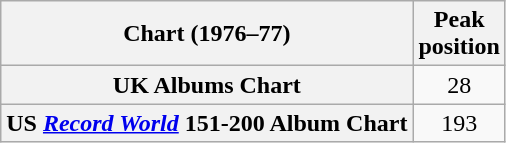<table class="wikitable plainrowheaders" style="text-align:center">
<tr>
<th>Chart (1976–77)</th>
<th>Peak<br>position</th>
</tr>
<tr>
<th scope="row">UK Albums Chart</th>
<td>28</td>
</tr>
<tr>
<th scope="row">US <em><a href='#'>Record World</a></em> 151-200 Album Chart</th>
<td>193</td>
</tr>
</table>
